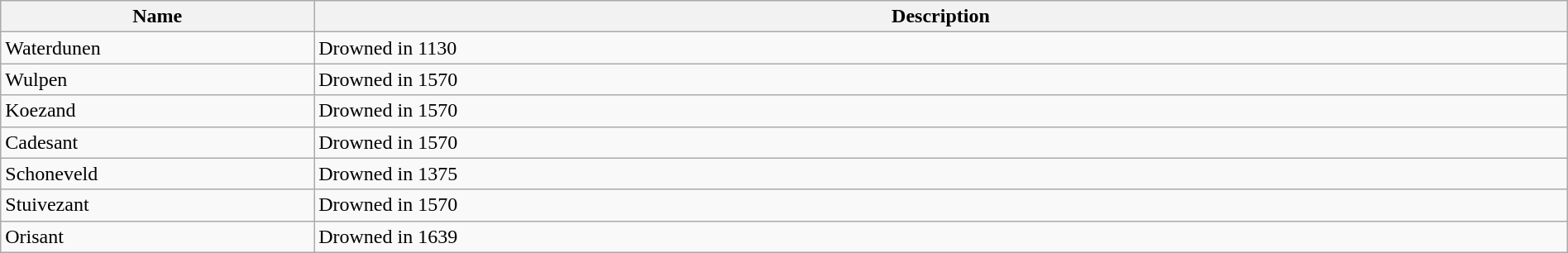<table class="wikitable" width="100%">
<tr>
<th width=20%>Name</th>
<th width=80%>Description</th>
</tr>
<tr>
<td>Waterdunen</td>
<td>Drowned in 1130</td>
</tr>
<tr>
<td>Wulpen</td>
<td>Drowned in 1570</td>
</tr>
<tr>
<td>Koezand</td>
<td>Drowned in 1570</td>
</tr>
<tr>
<td>Cadesant</td>
<td>Drowned in 1570</td>
</tr>
<tr>
<td>Schoneveld</td>
<td>Drowned in 1375</td>
</tr>
<tr>
<td>Stuivezant</td>
<td>Drowned in 1570</td>
</tr>
<tr>
<td>Orisant</td>
<td>Drowned in 1639</td>
</tr>
</table>
